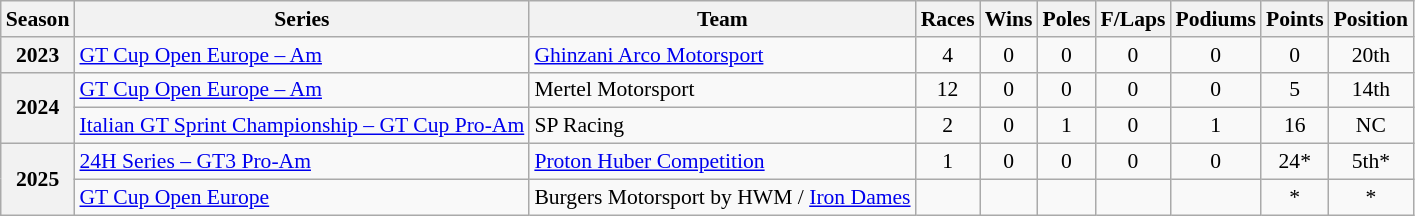<table class="wikitable" style="font-size: 90%; text-align:center">
<tr>
<th>Season</th>
<th>Series</th>
<th>Team</th>
<th>Races</th>
<th>Wins</th>
<th>Poles</th>
<th>F/Laps</th>
<th>Podiums</th>
<th>Points</th>
<th>Position</th>
</tr>
<tr>
<th>2023</th>
<td align=left><a href='#'>GT Cup Open Europe – Am</a></td>
<td align=left><a href='#'>Ghinzani Arco Motorsport</a></td>
<td>4</td>
<td>0</td>
<td>0</td>
<td>0</td>
<td>0</td>
<td>0</td>
<td>20th</td>
</tr>
<tr>
<th rowspan="2">2024</th>
<td align=left><a href='#'>GT Cup Open Europe – Am</a></td>
<td align=left>Mertel Motorsport</td>
<td>12</td>
<td>0</td>
<td>0</td>
<td>0</td>
<td>0</td>
<td>5</td>
<td>14th</td>
</tr>
<tr>
<td align=left><a href='#'>Italian GT Sprint Championship – GT Cup Pro-Am</a></td>
<td align=left>SP Racing</td>
<td>2</td>
<td>0</td>
<td>1</td>
<td>0</td>
<td>1</td>
<td>16</td>
<td>NC</td>
</tr>
<tr>
<th rowspan="2">2025</th>
<td align=left><a href='#'>24H Series – GT3 Pro-Am</a></td>
<td align=left><a href='#'>Proton Huber Competition</a></td>
<td>1</td>
<td>0</td>
<td>0</td>
<td>0</td>
<td>0</td>
<td>24*</td>
<td>5th*</td>
</tr>
<tr>
<td align=left><a href='#'>GT Cup Open Europe</a></td>
<td align=left>Burgers Motorsport by HWM / <a href='#'>Iron Dames</a></td>
<td></td>
<td></td>
<td></td>
<td></td>
<td></td>
<td>*</td>
<td>*</td>
</tr>
</table>
